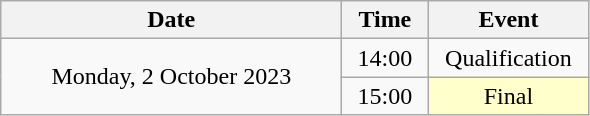<table class = "wikitable" style="text-align:center;">
<tr>
<th width=220>Date</th>
<th width=50>Time</th>
<th width=100>Event</th>
</tr>
<tr>
<td rowspan=2>Monday, 2 October 2023</td>
<td>14:00</td>
<td>Qualification</td>
</tr>
<tr>
<td>15:00</td>
<td bgcolor=ffffcc>Final</td>
</tr>
</table>
